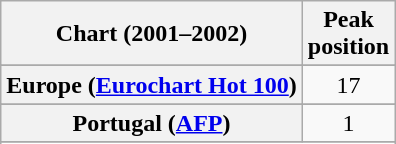<table class="wikitable sortable plainrowheaders" style="text-align:center">
<tr>
<th>Chart (2001–2002)</th>
<th>Peak<br>position</th>
</tr>
<tr>
</tr>
<tr>
</tr>
<tr>
</tr>
<tr>
</tr>
<tr>
<th scope="row">Europe (<a href='#'>Eurochart Hot 100</a>)</th>
<td>17</td>
</tr>
<tr>
</tr>
<tr>
</tr>
<tr>
</tr>
<tr>
</tr>
<tr>
</tr>
<tr>
</tr>
<tr>
</tr>
<tr>
<th scope="row">Portugal (<a href='#'>AFP</a>)</th>
<td>1</td>
</tr>
<tr>
</tr>
<tr>
</tr>
<tr>
</tr>
<tr>
</tr>
<tr>
</tr>
</table>
